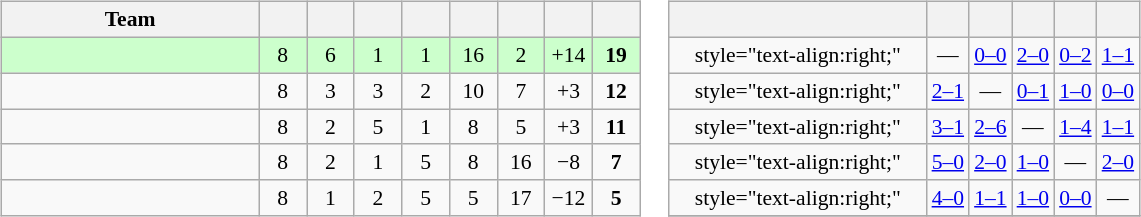<table>
<tr>
<td><br><table class="wikitable" style="text-align: center; font-size: 90%;">
<tr>
<th width=165>Team</th>
<th width=25></th>
<th width=25></th>
<th width=25></th>
<th width=25></th>
<th width=25></th>
<th width=25></th>
<th width=25></th>
<th width=25></th>
</tr>
<tr style="background:#cfc;">
<td align="left"></td>
<td>8</td>
<td>6</td>
<td>1</td>
<td>1</td>
<td>16</td>
<td>2</td>
<td>+14</td>
<td><strong>19</strong></td>
</tr>
<tr>
<td align="left"></td>
<td>8</td>
<td>3</td>
<td>3</td>
<td>2</td>
<td>10</td>
<td>7</td>
<td>+3</td>
<td><strong>12</strong></td>
</tr>
<tr>
<td align="left"></td>
<td>8</td>
<td>2</td>
<td>5</td>
<td>1</td>
<td>8</td>
<td>5</td>
<td>+3</td>
<td><strong>11</strong></td>
</tr>
<tr>
<td align="left"></td>
<td>8</td>
<td>2</td>
<td>1</td>
<td>5</td>
<td>8</td>
<td>16</td>
<td>−8</td>
<td><strong>7</strong></td>
</tr>
<tr>
<td align="left"></td>
<td>8</td>
<td>1</td>
<td>2</td>
<td>5</td>
<td>5</td>
<td>17</td>
<td>−12</td>
<td><strong>5</strong></td>
</tr>
</table>
</td>
<td><br><table class="wikitable" style="text-align:center; font-size:90%;">
<tr>
<th width=165> </th>
<th></th>
<th></th>
<th></th>
<th></th>
<th></th>
</tr>
<tr>
<td>style="text-align:right;"</td>
<td>—</td>
<td><a href='#'>0–0</a></td>
<td><a href='#'>2–0</a></td>
<td><a href='#'>0–2</a></td>
<td><a href='#'>1–1</a></td>
</tr>
<tr>
<td>style="text-align:right;"</td>
<td><a href='#'>2–1</a></td>
<td>—</td>
<td><a href='#'>0–1</a></td>
<td><a href='#'>1–0</a></td>
<td><a href='#'>0–0</a></td>
</tr>
<tr>
<td>style="text-align:right;"</td>
<td><a href='#'>3–1</a></td>
<td><a href='#'>2–6</a></td>
<td>—</td>
<td><a href='#'>1–4</a></td>
<td><a href='#'>1–1</a></td>
</tr>
<tr>
<td>style="text-align:right;"</td>
<td><a href='#'>5–0</a></td>
<td><a href='#'>2–0</a></td>
<td><a href='#'>1–0</a></td>
<td>—</td>
<td><a href='#'>2–0</a></td>
</tr>
<tr>
<td>style="text-align:right;"</td>
<td><a href='#'>4–0</a></td>
<td><a href='#'>1–1</a></td>
<td><a href='#'>1–0</a></td>
<td><a href='#'>0–0</a></td>
<td>—</td>
</tr>
<tr>
</tr>
</table>
</td>
</tr>
</table>
